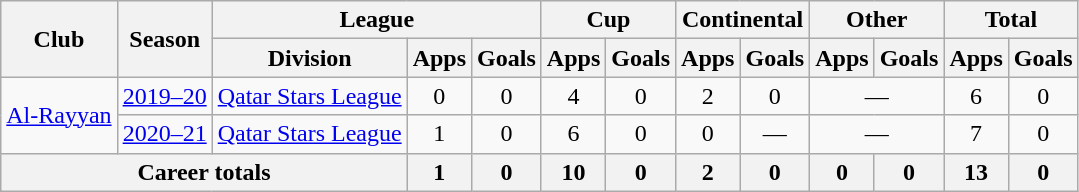<table class="wikitable" style="text-align: center">
<tr>
<th rowspan="2">Club</th>
<th rowspan="2">Season</th>
<th colspan="3">League</th>
<th colspan="2">Cup</th>
<th colspan="2">Continental</th>
<th colspan="2">Other</th>
<th colspan="2">Total</th>
</tr>
<tr>
<th>Division</th>
<th>Apps</th>
<th>Goals</th>
<th>Apps</th>
<th>Goals</th>
<th>Apps</th>
<th>Goals</th>
<th>Apps</th>
<th>Goals</th>
<th>Apps</th>
<th>Goals</th>
</tr>
<tr>
<td rowspan=2><a href='#'>Al-Rayyan</a></td>
<td><a href='#'>2019–20</a></td>
<td><a href='#'>Qatar Stars League</a></td>
<td>0</td>
<td>0</td>
<td>4</td>
<td>0</td>
<td>2</td>
<td>0</td>
<td colspan="2">—</td>
<td>6</td>
<td>0</td>
</tr>
<tr>
<td><a href='#'>2020–21</a></td>
<td><a href='#'>Qatar Stars League</a></td>
<td>1</td>
<td>0</td>
<td>6</td>
<td>0</td>
<td>0</td>
<td 0>—</td>
<td colspan="2">—</td>
<td>7</td>
<td>0</td>
</tr>
<tr>
<th colspan=3>Career totals</th>
<th>1</th>
<th>0</th>
<th>10</th>
<th>0</th>
<th>2</th>
<th>0</th>
<th>0</th>
<th>0</th>
<th>13</th>
<th>0</th>
</tr>
</table>
